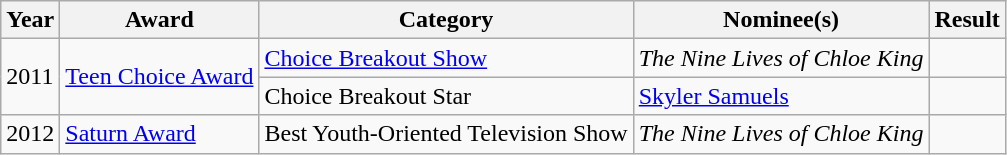<table class="wikitable sortable">
<tr>
<th>Year</th>
<th>Award</th>
<th>Category</th>
<th>Nominee(s)</th>
<th>Result</th>
</tr>
<tr>
<td rowspan="2">2011</td>
<td rowspan="2"><a href='#'>Teen Choice Award</a></td>
<td><a href='#'>Choice Breakout Show</a></td>
<td><em>The Nine Lives of Chloe King</em></td>
<td></td>
</tr>
<tr>
<td>Choice Breakout Star</td>
<td><a href='#'>Skyler Samuels</a></td>
<td></td>
</tr>
<tr>
<td>2012</td>
<td><a href='#'>Saturn Award</a></td>
<td>Best Youth-Oriented Television Show</td>
<td><em>The Nine Lives of Chloe King</em></td>
<td></td>
</tr>
</table>
